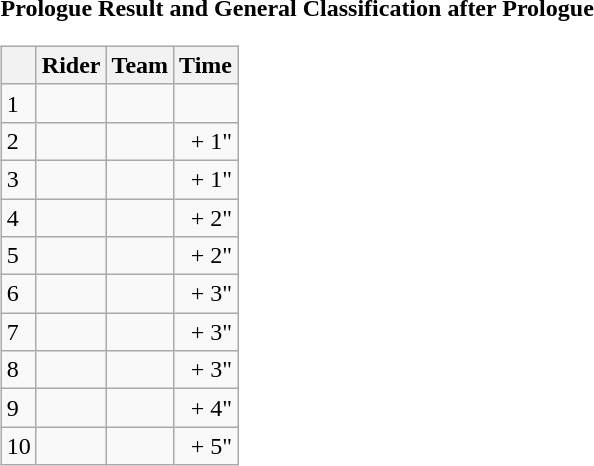<table>
<tr>
<td><strong>Prologue Result and General Classification after Prologue</strong><br><table class="wikitable">
<tr>
<th></th>
<th>Rider</th>
<th>Team</th>
<th>Time</th>
</tr>
<tr>
<td>1</td>
<td> </td>
<td></td>
<td align="right"></td>
</tr>
<tr>
<td>2</td>
<td></td>
<td></td>
<td align="right">+ 1"</td>
</tr>
<tr>
<td>3</td>
<td></td>
<td></td>
<td align="right">+ 1"</td>
</tr>
<tr>
<td>4</td>
<td> </td>
<td></td>
<td align="right">+ 2"</td>
</tr>
<tr>
<td>5</td>
<td></td>
<td></td>
<td align="right">+ 2"</td>
</tr>
<tr>
<td>6</td>
<td></td>
<td></td>
<td align="right">+ 3"</td>
</tr>
<tr>
<td>7</td>
<td></td>
<td></td>
<td align="right">+ 3"</td>
</tr>
<tr>
<td>8</td>
<td></td>
<td></td>
<td align="right">+ 3"</td>
</tr>
<tr>
<td>9</td>
<td></td>
<td></td>
<td align="right">+ 4"</td>
</tr>
<tr>
<td>10</td>
<td></td>
<td></td>
<td align="right">+ 5"</td>
</tr>
</table>
</td>
</tr>
</table>
